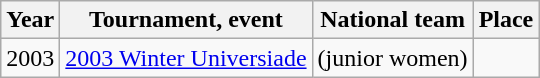<table class="wikitable">
<tr>
<th scope="col">Year</th>
<th scope="col">Tournament, event</th>
<th scope="col">National team</th>
<th scope="col">Place</th>
</tr>
<tr>
<td>2003</td>
<td><a href='#'>2003 Winter Universiade</a></td>
<td> (junior women)</td>
<td></td>
</tr>
</table>
